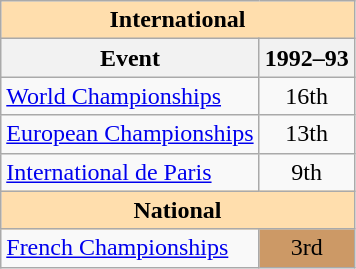<table class="wikitable" style="text-align:center">
<tr>
<th style="background-color: #ffdead; " colspan=2 align=center>International</th>
</tr>
<tr>
<th>Event</th>
<th>1992–93</th>
</tr>
<tr>
<td align=left><a href='#'>World Championships</a></td>
<td>16th</td>
</tr>
<tr>
<td align=left><a href='#'>European Championships</a></td>
<td>13th</td>
</tr>
<tr>
<td align=left><a href='#'>International de Paris</a></td>
<td>9th</td>
</tr>
<tr>
<th style="background-color: #ffdead; " colspan=2 align=center>National</th>
</tr>
<tr>
<td align=left><a href='#'>French Championships</a></td>
<td bgcolor=cc9966>3rd</td>
</tr>
</table>
